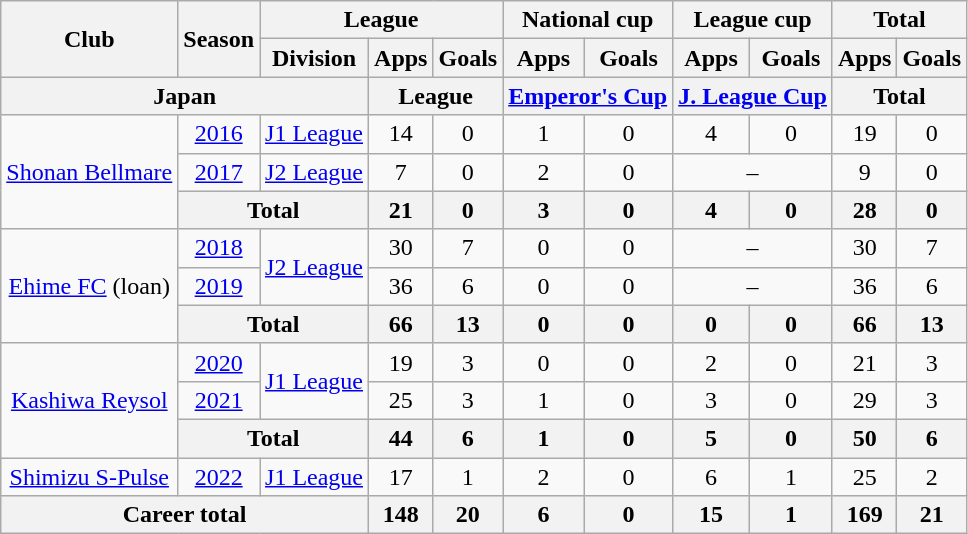<table class="wikitable" style="text-align:center">
<tr>
<th rowspan=2>Club</th>
<th rowspan=2>Season</th>
<th colspan=3>League</th>
<th colspan=2>National cup</th>
<th colspan=2>League cup</th>
<th colspan=2>Total</th>
</tr>
<tr>
<th>Division</th>
<th>Apps</th>
<th>Goals</th>
<th>Apps</th>
<th>Goals</th>
<th>Apps</th>
<th>Goals</th>
<th>Apps</th>
<th>Goals</th>
</tr>
<tr>
<th colspan=3>Japan</th>
<th colspan=2>League</th>
<th colspan=2><a href='#'>Emperor's Cup</a></th>
<th colspan=2><a href='#'>J. League Cup</a></th>
<th colspan=2>Total</th>
</tr>
<tr>
<td rowspan="3"><a href='#'>Shonan Bellmare</a></td>
<td><a href='#'>2016</a></td>
<td><a href='#'>J1 League</a></td>
<td>14</td>
<td>0</td>
<td>1</td>
<td>0</td>
<td>4</td>
<td>0</td>
<td>19</td>
<td>0</td>
</tr>
<tr>
<td><a href='#'>2017</a></td>
<td><a href='#'>J2 League</a></td>
<td>7</td>
<td>0</td>
<td>2</td>
<td>0</td>
<td colspan="2">–</td>
<td>9</td>
<td>0</td>
</tr>
<tr>
<th colspan="2">Total</th>
<th>21</th>
<th>0</th>
<th>3</th>
<th>0</th>
<th>4</th>
<th>0</th>
<th>28</th>
<th>0</th>
</tr>
<tr>
<td rowspan="3"><a href='#'>Ehime FC</a> (loan)</td>
<td><a href='#'>2018</a></td>
<td rowspan="2"><a href='#'>J2 League</a></td>
<td>30</td>
<td>7</td>
<td>0</td>
<td>0</td>
<td colspan="2">–</td>
<td>30</td>
<td>7</td>
</tr>
<tr>
<td><a href='#'>2019</a></td>
<td>36</td>
<td>6</td>
<td>0</td>
<td>0</td>
<td colspan="2">–</td>
<td>36</td>
<td>6</td>
</tr>
<tr>
<th colspan="2">Total</th>
<th>66</th>
<th>13</th>
<th>0</th>
<th>0</th>
<th>0</th>
<th>0</th>
<th>66</th>
<th>13</th>
</tr>
<tr>
<td rowspan="3"><a href='#'>Kashiwa Reysol</a></td>
<td><a href='#'>2020</a></td>
<td rowspan="2"><a href='#'>J1 League</a></td>
<td>19</td>
<td>3</td>
<td>0</td>
<td>0</td>
<td>2</td>
<td>0</td>
<td>21</td>
<td>3</td>
</tr>
<tr>
<td><a href='#'>2021</a></td>
<td>25</td>
<td>3</td>
<td>1</td>
<td>0</td>
<td>3</td>
<td>0</td>
<td>29</td>
<td>3</td>
</tr>
<tr>
<th colspan="2">Total</th>
<th>44</th>
<th>6</th>
<th>1</th>
<th>0</th>
<th>5</th>
<th>0</th>
<th>50</th>
<th>6</th>
</tr>
<tr>
<td><a href='#'>Shimizu S-Pulse</a></td>
<td><a href='#'>2022</a></td>
<td><a href='#'>J1 League</a></td>
<td>17</td>
<td>1</td>
<td>2</td>
<td>0</td>
<td>6</td>
<td>1</td>
<td>25</td>
<td>2</td>
</tr>
<tr>
<th colspan=3>Career total</th>
<th>148</th>
<th>20</th>
<th>6</th>
<th>0</th>
<th>15</th>
<th>1</th>
<th>169</th>
<th>21</th>
</tr>
</table>
